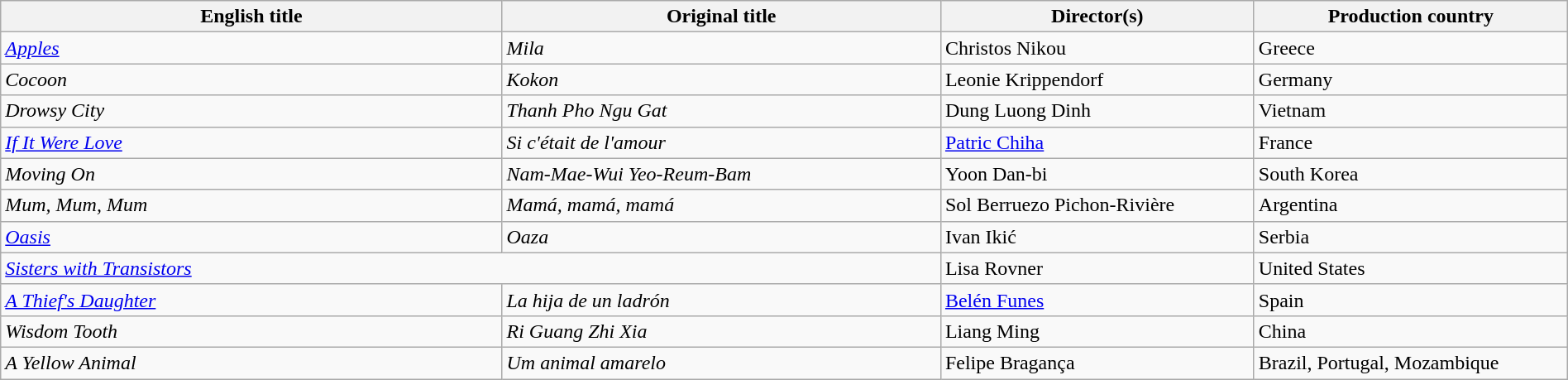<table class="wikitable" width=100%>
<tr>
<th scope="col" width="32%">English title</th>
<th scope="col" width="28%">Original title</th>
<th scope="col" width="20%">Director(s)</th>
<th scope="col" width="20%">Production country</th>
</tr>
<tr>
<td><em><a href='#'>Apples</a></em></td>
<td><em>Mila</em></td>
<td>Christos Nikou</td>
<td>Greece</td>
</tr>
<tr>
<td><em>Cocoon</em></td>
<td><em>Kokon</em></td>
<td>Leonie Krippendorf</td>
<td>Germany</td>
</tr>
<tr>
<td><em>Drowsy City</em></td>
<td><em>Thanh Pho Ngu Gat</em></td>
<td>Dung Luong Dinh</td>
<td>Vietnam</td>
</tr>
<tr>
<td><em><a href='#'>If It Were Love</a></em></td>
<td><em>Si c'était de l'amour</em></td>
<td><a href='#'>Patric Chiha</a></td>
<td>France</td>
</tr>
<tr>
<td><em>Moving On</em></td>
<td><em>Nam-Mae-Wui Yeo-Reum-Bam</em></td>
<td>Yoon Dan-bi</td>
<td>South Korea</td>
</tr>
<tr>
<td><em>Mum, Mum, Mum</em></td>
<td><em>Mamá, mamá, mamá</em></td>
<td>Sol Berruezo Pichon-Rivière</td>
<td>Argentina</td>
</tr>
<tr>
<td><em><a href='#'>Oasis</a></em></td>
<td><em>Oaza</em></td>
<td>Ivan Ikić</td>
<td>Serbia</td>
</tr>
<tr>
<td colspan=2><em><a href='#'>Sisters with Transistors</a></em></td>
<td>Lisa Rovner</td>
<td>United States</td>
</tr>
<tr>
<td><em><a href='#'>A Thief's Daughter</a></em></td>
<td><em>La hija de un ladrón</em></td>
<td><a href='#'>Belén Funes</a></td>
<td>Spain</td>
</tr>
<tr>
<td><em>Wisdom Tooth</em></td>
<td><em>Ri Guang Zhi Xia</em></td>
<td>Liang Ming</td>
<td>China</td>
</tr>
<tr>
<td><em>A Yellow Animal</em></td>
<td><em>Um animal amarelo</em></td>
<td>Felipe Bragança</td>
<td>Brazil, Portugal, Mozambique</td>
</tr>
</table>
